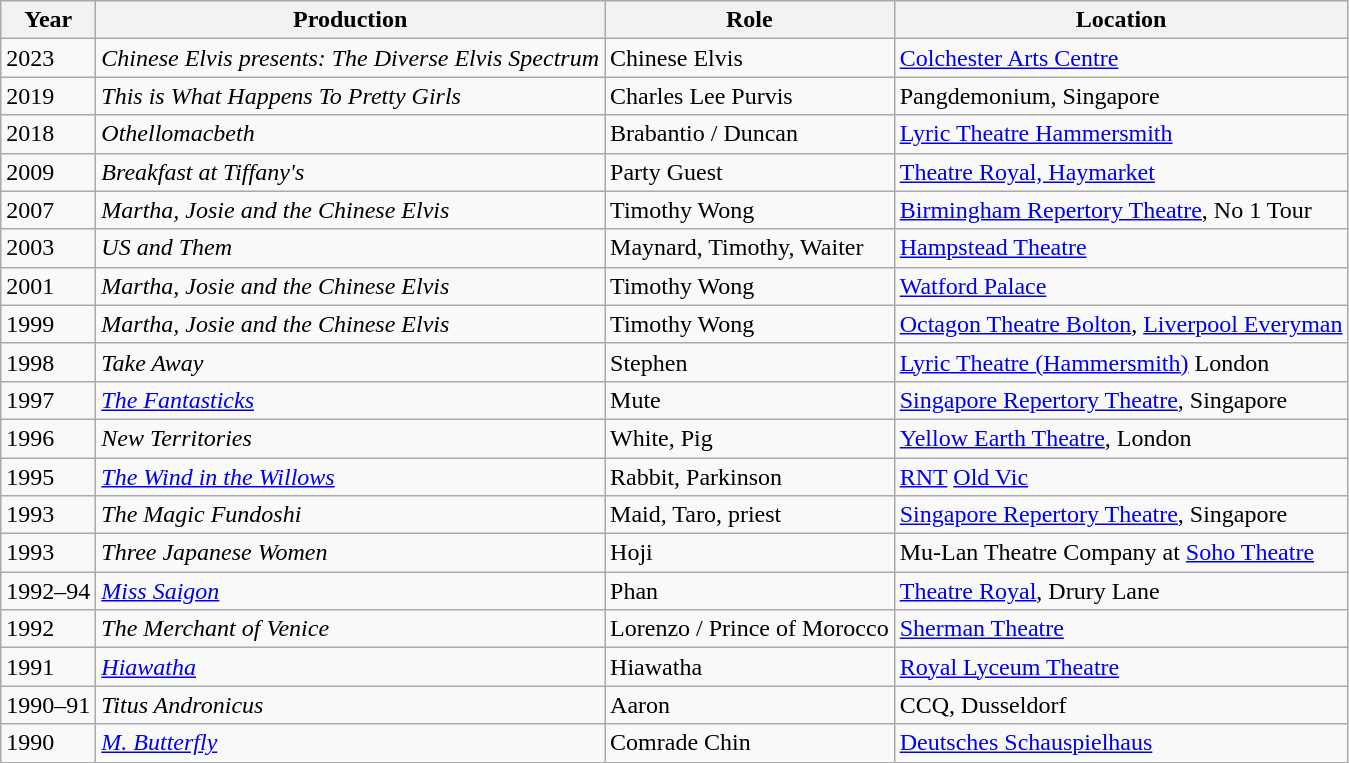<table class="wikitable">
<tr>
<th>Year</th>
<th>Production</th>
<th>Role</th>
<th>Location</th>
</tr>
<tr>
<td>2023</td>
<td><em>Chinese Elvis presents: The Diverse Elvis Spectrum</em></td>
<td>Chinese Elvis</td>
<td><a href='#'>Colchester Arts Centre</a></td>
</tr>
<tr>
<td>2019</td>
<td><em>This is What Happens To Pretty Girls</em></td>
<td>Charles Lee Purvis</td>
<td>Pangdemonium, Singapore</td>
</tr>
<tr>
<td>2018</td>
<td><em>Othellomacbeth</em></td>
<td>Brabantio / Duncan</td>
<td><a href='#'>Lyric Theatre Hammersmith</a></td>
</tr>
<tr>
<td>2009</td>
<td><em>Breakfast at Tiffany's</em></td>
<td>Party Guest</td>
<td><a href='#'>Theatre Royal, Haymarket</a></td>
</tr>
<tr>
<td>2007</td>
<td><em>Martha, Josie and the Chinese Elvis</em></td>
<td>Timothy Wong</td>
<td><a href='#'>Birmingham Repertory Theatre</a>, No 1 Tour</td>
</tr>
<tr>
<td>2003</td>
<td><em>US and Them</em></td>
<td>Maynard, Timothy, Waiter</td>
<td><a href='#'>Hampstead Theatre</a></td>
</tr>
<tr>
<td>2001</td>
<td><em>Martha, Josie and the Chinese Elvis</em></td>
<td>Timothy Wong</td>
<td><a href='#'>Watford Palace</a></td>
</tr>
<tr>
<td>1999</td>
<td><em>Martha, Josie and the Chinese Elvis</em></td>
<td>Timothy Wong</td>
<td><a href='#'>Octagon Theatre Bolton</a>, <a href='#'>Liverpool Everyman</a></td>
</tr>
<tr>
<td>1998</td>
<td><em>Take Away</em></td>
<td>Stephen</td>
<td><a href='#'>Lyric Theatre (Hammersmith)</a> London</td>
</tr>
<tr>
<td>1997</td>
<td><em><a href='#'>The Fantasticks</a></em></td>
<td>Mute</td>
<td><a href='#'>Singapore Repertory Theatre</a>, Singapore</td>
</tr>
<tr>
<td>1996</td>
<td><em>New Territories</em></td>
<td>White, Pig</td>
<td><a href='#'>Yellow Earth Theatre</a>, London</td>
</tr>
<tr>
<td>1995</td>
<td><em><a href='#'>The Wind in the Willows</a></em></td>
<td>Rabbit, Parkinson</td>
<td><a href='#'>RNT</a> <a href='#'>Old Vic</a></td>
</tr>
<tr>
<td>1993</td>
<td><em>The Magic Fundoshi</em></td>
<td>Maid, Taro, priest</td>
<td><a href='#'>Singapore Repertory Theatre</a>, Singapore</td>
</tr>
<tr>
<td>1993</td>
<td><em>Three Japanese Women</em></td>
<td>Hoji</td>
<td>Mu-Lan Theatre Company at <a href='#'>Soho Theatre</a></td>
</tr>
<tr>
<td>1992–94</td>
<td><em><a href='#'>Miss Saigon</a></em></td>
<td>Phan</td>
<td><a href='#'>Theatre Royal</a>, Drury Lane</td>
</tr>
<tr>
<td>1992</td>
<td><em>The Merchant of Venice</em></td>
<td>Lorenzo / Prince of Morocco</td>
<td><a href='#'>Sherman Theatre</a></td>
</tr>
<tr>
<td>1991</td>
<td><em><a href='#'>Hiawatha</a></em></td>
<td>Hiawatha</td>
<td><a href='#'>Royal Lyceum Theatre</a></td>
</tr>
<tr>
<td>1990–91</td>
<td><em>Titus Andronicus</em></td>
<td>Aaron</td>
<td>CCQ, Dusseldorf</td>
</tr>
<tr>
<td>1990</td>
<td><em><a href='#'>M. Butterfly</a></em></td>
<td>Comrade Chin</td>
<td><a href='#'>Deutsches Schauspielhaus</a></td>
</tr>
</table>
